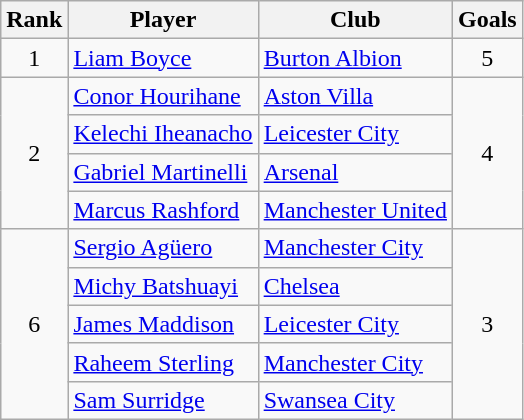<table class="wikitable sortable" style="text-align:center">
<tr>
<th>Rank</th>
<th>Player</th>
<th>Club</th>
<th>Goals</th>
</tr>
<tr>
<td>1</td>
<td align="left"> <a href='#'>Liam Boyce</a></td>
<td align="left"><a href='#'>Burton Albion</a></td>
<td>5</td>
</tr>
<tr>
<td rowspan="4">2</td>
<td align="left"> <a href='#'>Conor Hourihane</a></td>
<td align="left"><a href='#'>Aston Villa</a></td>
<td rowspan="4">4</td>
</tr>
<tr>
<td align="left"> <a href='#'>Kelechi Iheanacho</a></td>
<td align="left"><a href='#'>Leicester City</a></td>
</tr>
<tr>
<td align="left"> <a href='#'>Gabriel Martinelli</a></td>
<td align="left"><a href='#'>Arsenal</a></td>
</tr>
<tr>
<td align="left"> <a href='#'>Marcus Rashford</a></td>
<td align="left"><a href='#'>Manchester United</a></td>
</tr>
<tr>
<td rowspan="5">6</td>
<td align="left"> <a href='#'>Sergio Agüero</a></td>
<td align="left"><a href='#'>Manchester City</a></td>
<td rowspan="5">3</td>
</tr>
<tr>
<td align="left"> <a href='#'>Michy Batshuayi</a></td>
<td align="left"><a href='#'>Chelsea</a></td>
</tr>
<tr>
<td align="left"> <a href='#'>James Maddison</a></td>
<td align="left"><a href='#'>Leicester City</a></td>
</tr>
<tr>
<td align="left"> <a href='#'>Raheem Sterling</a></td>
<td align="left"><a href='#'>Manchester City</a></td>
</tr>
<tr>
<td align="left"> <a href='#'>Sam Surridge</a></td>
<td align="left"><a href='#'>Swansea City</a></td>
</tr>
</table>
